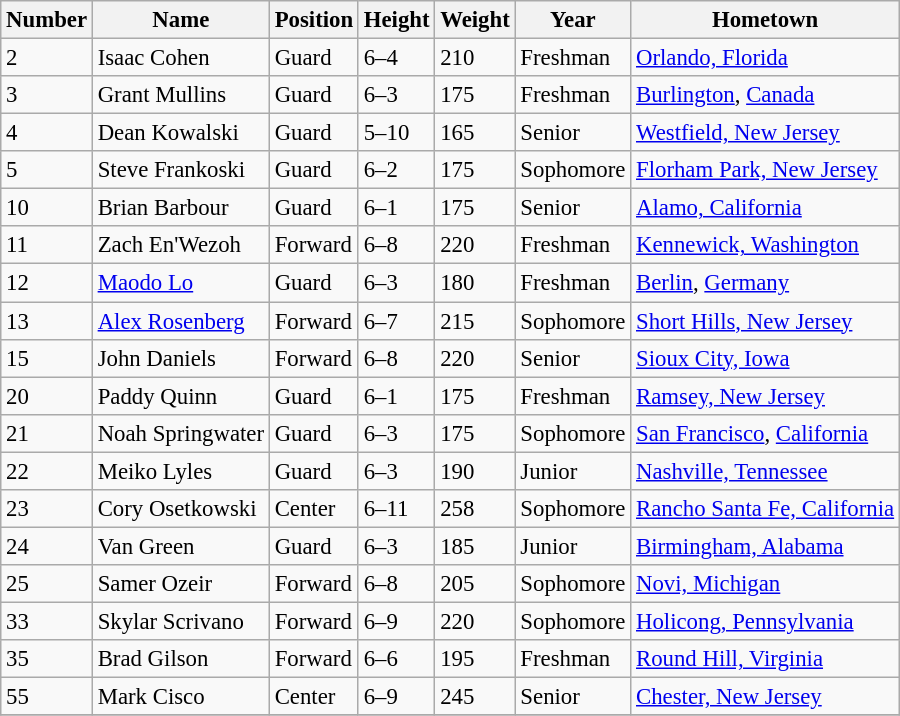<table class="wikitable" style="font-size: 95%;">
<tr>
<th>Number</th>
<th>Name</th>
<th>Position</th>
<th>Height</th>
<th>Weight</th>
<th>Year</th>
<th>Hometown</th>
</tr>
<tr>
<td>2</td>
<td>Isaac Cohen</td>
<td>Guard</td>
<td>6–4</td>
<td>210</td>
<td>Freshman</td>
<td><a href='#'>Orlando, Florida</a></td>
</tr>
<tr>
<td>3</td>
<td>Grant Mullins</td>
<td>Guard</td>
<td>6–3</td>
<td>175</td>
<td>Freshman</td>
<td><a href='#'>Burlington</a>, <a href='#'>Canada</a></td>
</tr>
<tr>
<td>4</td>
<td>Dean Kowalski</td>
<td>Guard</td>
<td>5–10</td>
<td>165</td>
<td>Senior</td>
<td><a href='#'>Westfield, New Jersey</a></td>
</tr>
<tr>
<td>5</td>
<td>Steve Frankoski</td>
<td>Guard</td>
<td>6–2</td>
<td>175</td>
<td>Sophomore</td>
<td><a href='#'>Florham Park, New Jersey</a></td>
</tr>
<tr>
<td>10</td>
<td>Brian Barbour</td>
<td>Guard</td>
<td>6–1</td>
<td>175</td>
<td>Senior</td>
<td><a href='#'>Alamo, California</a></td>
</tr>
<tr>
<td>11</td>
<td>Zach En'Wezoh</td>
<td>Forward</td>
<td>6–8</td>
<td>220</td>
<td>Freshman</td>
<td><a href='#'>Kennewick, Washington</a></td>
</tr>
<tr>
<td>12</td>
<td><a href='#'>Maodo Lo</a></td>
<td>Guard</td>
<td>6–3</td>
<td>180</td>
<td>Freshman</td>
<td><a href='#'>Berlin</a>, <a href='#'>Germany</a></td>
</tr>
<tr>
<td>13</td>
<td><a href='#'>Alex Rosenberg</a></td>
<td>Forward</td>
<td>6–7</td>
<td>215</td>
<td>Sophomore</td>
<td><a href='#'>Short Hills, New Jersey</a></td>
</tr>
<tr>
<td>15</td>
<td>John Daniels</td>
<td>Forward</td>
<td>6–8</td>
<td>220</td>
<td>Senior</td>
<td><a href='#'>Sioux City, Iowa</a></td>
</tr>
<tr>
<td>20</td>
<td>Paddy Quinn</td>
<td>Guard</td>
<td>6–1</td>
<td>175</td>
<td>Freshman</td>
<td><a href='#'>Ramsey, New Jersey</a></td>
</tr>
<tr>
<td>21</td>
<td>Noah Springwater</td>
<td>Guard</td>
<td>6–3</td>
<td>175</td>
<td>Sophomore</td>
<td><a href='#'>San Francisco</a>, <a href='#'>California</a></td>
</tr>
<tr>
<td>22</td>
<td>Meiko Lyles</td>
<td>Guard</td>
<td>6–3</td>
<td>190</td>
<td>Junior</td>
<td><a href='#'>Nashville, Tennessee</a></td>
</tr>
<tr>
<td>23</td>
<td>Cory Osetkowski</td>
<td>Center</td>
<td>6–11</td>
<td>258</td>
<td>Sophomore</td>
<td><a href='#'>Rancho Santa Fe, California</a></td>
</tr>
<tr>
<td>24</td>
<td>Van Green</td>
<td>Guard</td>
<td>6–3</td>
<td>185</td>
<td>Junior</td>
<td><a href='#'>Birmingham, Alabama</a></td>
</tr>
<tr>
<td>25</td>
<td>Samer Ozeir</td>
<td>Forward</td>
<td>6–8</td>
<td>205</td>
<td>Sophomore</td>
<td><a href='#'>Novi, Michigan</a></td>
</tr>
<tr>
<td>33</td>
<td>Skylar Scrivano</td>
<td>Forward</td>
<td>6–9</td>
<td>220</td>
<td>Sophomore</td>
<td><a href='#'>Holicong, Pennsylvania</a></td>
</tr>
<tr>
<td>35</td>
<td>Brad Gilson</td>
<td>Forward</td>
<td>6–6</td>
<td>195</td>
<td>Freshman</td>
<td><a href='#'>Round Hill, Virginia</a></td>
</tr>
<tr>
<td>55</td>
<td>Mark Cisco</td>
<td>Center</td>
<td>6–9</td>
<td>245</td>
<td>Senior</td>
<td><a href='#'>Chester, New Jersey</a></td>
</tr>
<tr>
</tr>
</table>
